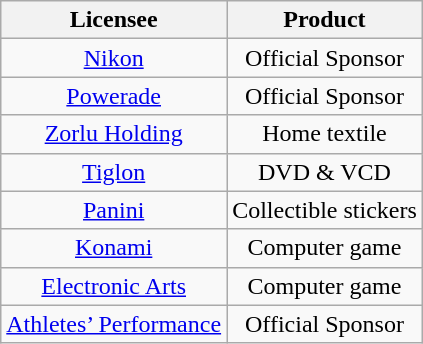<table class="wikitable" style="text-align: center">
<tr>
<th>Licensee</th>
<th>Product</th>
</tr>
<tr>
<td><a href='#'>Nikon</a></td>
<td>Official Sponsor</td>
</tr>
<tr>
<td><a href='#'>Powerade</a></td>
<td>Official Sponsor</td>
</tr>
<tr>
<td><a href='#'>Zorlu Holding</a></td>
<td>Home textile</td>
</tr>
<tr>
<td><a href='#'>Tiglon</a></td>
<td>DVD & VCD</td>
</tr>
<tr>
<td><a href='#'>Panini</a></td>
<td>Collectible stickers</td>
</tr>
<tr>
<td><a href='#'>Konami</a></td>
<td>Computer game</td>
</tr>
<tr>
<td><a href='#'>Electronic Arts</a></td>
<td>Computer game</td>
</tr>
<tr>
<td><a href='#'>Athletes’ Performance</a></td>
<td>Official Sponsor</td>
</tr>
</table>
